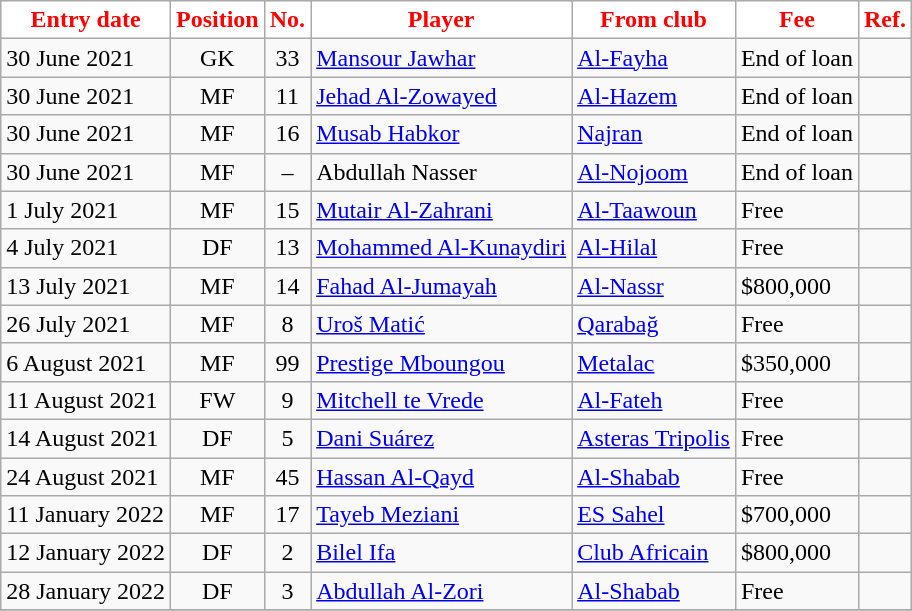<table class="wikitable sortable">
<tr>
<th style="background:white; color:red;"><strong>Entry date</strong></th>
<th style="background:white; color:red;"><strong>Position</strong></th>
<th style="background:white; color:red;"><strong>No.</strong></th>
<th style="background:white; color:red;"><strong>Player</strong></th>
<th style="background:white; color:red;"><strong>From club</strong></th>
<th style="background:white; color:red;"><strong>Fee</strong></th>
<th style="background:white; color:red;"><strong>Ref.</strong></th>
</tr>
<tr>
<td>30 June 2021</td>
<td style="text-align:center;">GK</td>
<td style="text-align:center;">33</td>
<td style="text-align:left;"> <a href='#'>Mansour Jawhar</a></td>
<td style="text-align:left;"> <a href='#'>Al-Fayha</a></td>
<td>End of loan</td>
<td></td>
</tr>
<tr>
<td>30 June 2021</td>
<td style="text-align:center;">MF</td>
<td style="text-align:center;">11</td>
<td style="text-align:left;"> <a href='#'>Jehad Al-Zowayed</a></td>
<td style="text-align:left;"> <a href='#'>Al-Hazem</a></td>
<td>End of loan</td>
<td></td>
</tr>
<tr>
<td>30 June 2021</td>
<td style="text-align:center;">MF</td>
<td style="text-align:center;">16</td>
<td style="text-align:left;"> <a href='#'>Musab Habkor</a></td>
<td style="text-align:left;"> <a href='#'>Najran</a></td>
<td>End of loan</td>
<td></td>
</tr>
<tr>
<td>30 June 2021</td>
<td style="text-align:center;">MF</td>
<td style="text-align:center;">–</td>
<td style="text-align:left;"> Abdullah Nasser</td>
<td style="text-align:left;"> <a href='#'>Al-Nojoom</a></td>
<td>End of loan</td>
<td></td>
</tr>
<tr>
<td>1 July 2021</td>
<td style="text-align:center;">MF</td>
<td style="text-align:center;">15</td>
<td style="text-align:left;"> <a href='#'>Mutair Al-Zahrani</a></td>
<td style="text-align:left;"> <a href='#'>Al-Taawoun</a></td>
<td>Free</td>
<td></td>
</tr>
<tr>
<td>4 July 2021</td>
<td style="text-align:center;">DF</td>
<td style="text-align:center;">13</td>
<td style="text-align:left;"> <a href='#'>Mohammed Al-Kunaydiri</a></td>
<td style="text-align:left;"> <a href='#'>Al-Hilal</a></td>
<td>Free</td>
<td></td>
</tr>
<tr>
<td>13 July 2021</td>
<td style="text-align:center;">MF</td>
<td style="text-align:center;">14</td>
<td style="text-align:left;"> <a href='#'>Fahad Al-Jumayah</a></td>
<td style="text-align:left;"> <a href='#'>Al-Nassr</a></td>
<td>$800,000</td>
<td></td>
</tr>
<tr>
<td>26 July 2021</td>
<td style="text-align:center;">MF</td>
<td style="text-align:center;">8</td>
<td style="text-align:left;"> <a href='#'>Uroš Matić</a></td>
<td style="text-align:left;"> <a href='#'>Qarabağ</a></td>
<td>Free</td>
<td></td>
</tr>
<tr>
<td>6 August 2021</td>
<td style="text-align:center;">MF</td>
<td style="text-align:center;">99</td>
<td style="text-align:left;"> <a href='#'>Prestige Mboungou</a></td>
<td style="text-align:left;"> <a href='#'>Metalac</a></td>
<td>$350,000</td>
<td></td>
</tr>
<tr>
<td>11 August 2021</td>
<td style="text-align:center;">FW</td>
<td style="text-align:center;">9</td>
<td style="text-align:left;"> <a href='#'>Mitchell te Vrede</a></td>
<td style="text-align:left;"> <a href='#'>Al-Fateh</a></td>
<td>Free</td>
<td></td>
</tr>
<tr>
<td>14 August 2021</td>
<td style="text-align:center;">DF</td>
<td style="text-align:center;">5</td>
<td style="text-align:left;"> <a href='#'>Dani Suárez</a></td>
<td style="text-align:left;"> <a href='#'>Asteras Tripolis</a></td>
<td>Free</td>
<td></td>
</tr>
<tr>
<td>24 August 2021</td>
<td style="text-align:center;">MF</td>
<td style="text-align:center;">45</td>
<td style="text-align:left;"> <a href='#'>Hassan Al-Qayd</a></td>
<td style="text-align:left;"> <a href='#'>Al-Shabab</a></td>
<td>Free</td>
<td></td>
</tr>
<tr>
<td>11 January 2022</td>
<td style="text-align:center;">MF</td>
<td style="text-align:center;">17</td>
<td style="text-align:left;"> <a href='#'>Tayeb Meziani</a></td>
<td style="text-align:left;"> <a href='#'>ES Sahel</a></td>
<td>$700,000</td>
<td></td>
</tr>
<tr>
<td>12 January 2022</td>
<td style="text-align:center;">DF</td>
<td style="text-align:center;">2</td>
<td style="text-align:left;"> <a href='#'>Bilel Ifa</a></td>
<td style="text-align:left;"> <a href='#'>Club Africain</a></td>
<td>$800,000</td>
<td></td>
</tr>
<tr>
<td>28 January 2022</td>
<td style="text-align:center;">DF</td>
<td style="text-align:center;">3</td>
<td style="text-align:left;"> <a href='#'>Abdullah Al-Zori</a></td>
<td style="text-align:left;"> <a href='#'>Al-Shabab</a></td>
<td>Free</td>
<td></td>
</tr>
<tr>
</tr>
</table>
